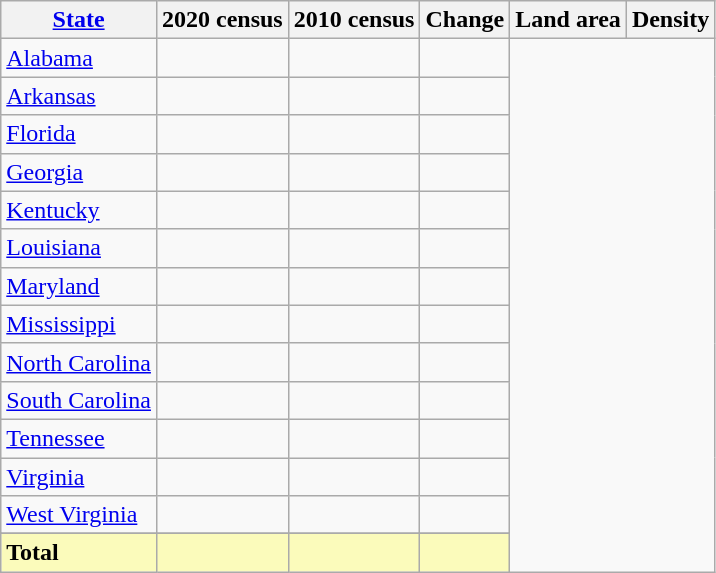<table class="wikitable sortable">
<tr>
<th><a href='#'>State</a></th>
<th>2020 census</th>
<th>2010 census</th>
<th>Change</th>
<th>Land area</th>
<th>Density</th>
</tr>
<tr>
<td><a href='#'>Alabama</a></td>
<td></td>
<td></td>
<td></td>
</tr>
<tr>
<td><a href='#'>Arkansas</a></td>
<td></td>
<td></td>
<td></td>
</tr>
<tr>
<td><a href='#'>Florida</a></td>
<td></td>
<td></td>
<td></td>
</tr>
<tr>
<td><a href='#'>Georgia</a></td>
<td></td>
<td></td>
<td></td>
</tr>
<tr>
<td><a href='#'>Kentucky</a></td>
<td></td>
<td></td>
<td></td>
</tr>
<tr>
<td><a href='#'>Louisiana</a></td>
<td></td>
<td></td>
<td></td>
</tr>
<tr>
<td><a href='#'>Maryland</a></td>
<td></td>
<td></td>
<td></td>
</tr>
<tr>
<td><a href='#'>Mississippi</a></td>
<td></td>
<td></td>
<td></td>
</tr>
<tr>
<td><a href='#'>North Carolina</a></td>
<td></td>
<td></td>
<td></td>
</tr>
<tr>
<td><a href='#'>South Carolina</a></td>
<td></td>
<td></td>
<td></td>
</tr>
<tr>
<td><a href='#'>Tennessee</a></td>
<td></td>
<td></td>
<td></td>
</tr>
<tr>
<td><a href='#'>Virginia</a></td>
<td></td>
<td></td>
<td></td>
</tr>
<tr>
<td><a href='#'>West Virginia</a></td>
<td></td>
<td></td>
<td></td>
</tr>
<tr>
</tr>
<tr class=sortbottom style="background:#fbfbbb">
<td><strong>Total</strong></td>
<td></td>
<td></td>
<td></td>
</tr>
</table>
